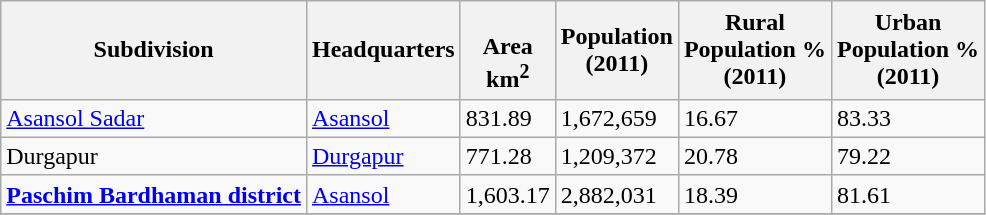<table class="wikitable sortable">
<tr>
<th>Subdivision</th>
<th>Headquarters</th>
<th><br>Area<br>km<sup>2</sup></th>
<th>Population<br>(2011)</th>
<th>Rural<br>Population %<br>(2011)</th>
<th>Urban<br> Population % <br>(2011)</th>
</tr>
<tr>
<td><a href='#'>Asansol Sadar</a></td>
<td><a href='#'>Asansol</a></td>
<td>831.89</td>
<td>1,672,659</td>
<td>16.67</td>
<td>83.33</td>
</tr>
<tr>
<td>Durgapur</td>
<td><a href='#'>Durgapur</a></td>
<td>771.28</td>
<td>1,209,372</td>
<td>20.78</td>
<td>79.22</td>
</tr>
<tr>
<td><strong><a href='#'>Paschim Bardhaman district</a></strong></td>
<td><a href='#'>Asansol</a></td>
<td>1,603.17</td>
<td>2,882,031</td>
<td>18.39</td>
<td>81.61</td>
</tr>
<tr>
</tr>
</table>
